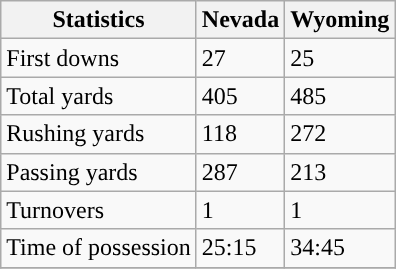<table class="wikitable">
<tr>
<th>Statistics</th>
<th>Nevada</th>
<th>Wyoming</th>
</tr>
<tr>
<td>First downs</td>
<td>27</td>
<td>25</td>
</tr>
<tr>
<td>Total yards</td>
<td>405</td>
<td>485</td>
</tr>
<tr>
<td>Rushing yards</td>
<td>118</td>
<td>272</td>
</tr>
<tr>
<td>Passing yards</td>
<td>287</td>
<td>213</td>
</tr>
<tr>
<td>Turnovers</td>
<td>1</td>
<td>1</td>
</tr>
<tr>
<td>Time of possession</td>
<td>25:15</td>
<td>34:45</td>
</tr>
<tr>
</tr>
</table>
